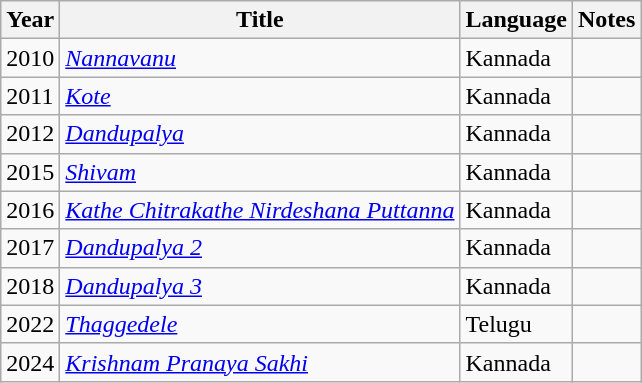<table class="wikitable sortable">
<tr>
<th>Year</th>
<th>Title</th>
<th>Language</th>
<th>Notes</th>
</tr>
<tr>
<td>2010</td>
<td><em><a href='#'>Nannavanu</a></em></td>
<td>Kannada</td>
<td></td>
</tr>
<tr>
<td>2011</td>
<td><em><a href='#'>Kote</a></em></td>
<td>Kannada</td>
<td></td>
</tr>
<tr>
<td>2012</td>
<td><em><a href='#'>Dandupalya</a></em></td>
<td>Kannada</td>
<td></td>
</tr>
<tr>
<td>2015</td>
<td><em><a href='#'>Shivam</a></em></td>
<td>Kannada</td>
<td></td>
</tr>
<tr>
<td>2016</td>
<td><em><a href='#'>Kathe Chitrakathe Nirdeshana Puttanna</a></em></td>
<td>Kannada</td>
<td></td>
</tr>
<tr>
<td>2017</td>
<td><em><a href='#'>Dandupalya 2</a></em></td>
<td>Kannada</td>
<td></td>
</tr>
<tr>
<td>2018</td>
<td><em><a href='#'>Dandupalya 3</a></em></td>
<td>Kannada</td>
<td></td>
</tr>
<tr>
<td>2022</td>
<td><em><a href='#'>Thaggedele</a></em></td>
<td>Telugu</td>
<td></td>
</tr>
<tr>
<td>2024</td>
<td><em><a href='#'>Krishnam Pranaya Sakhi</a></em></td>
<td>Kannada</td>
<td></td>
</tr>
</table>
